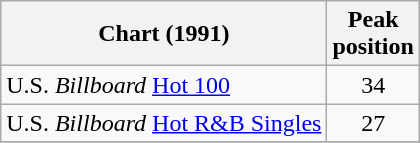<table class="wikitable">
<tr>
<th align="left">Chart (1991)</th>
<th align="left">Peak<br>position</th>
</tr>
<tr>
<td align="left">U.S. <em>Billboard</em> <a href='#'>Hot 100</a></td>
<td align="center">34</td>
</tr>
<tr>
<td align="left">U.S. <em>Billboard</em> <a href='#'>Hot R&B Singles</a></td>
<td align="center">27</td>
</tr>
<tr>
</tr>
</table>
